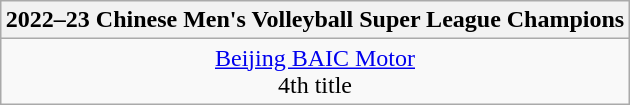<table class="wikitable" style="text-align:center; margin:auto">
<tr>
<th>2022–23 Chinese Men's Volleyball Super League Champions</th>
</tr>
<tr>
<td><a href='#'>Beijing BAIC Motor</a><br>4th title</td>
</tr>
</table>
